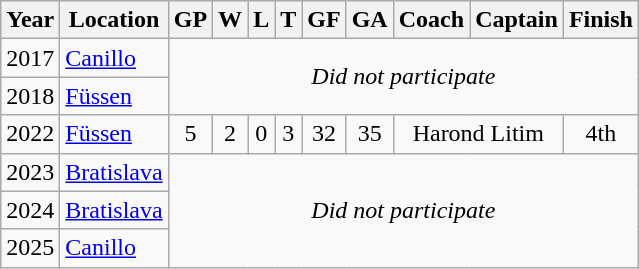<table class="wikitable sortable" style="text-align:center;">
<tr>
<th>Year</th>
<th>Location</th>
<th>GP</th>
<th>W</th>
<th>L</th>
<th>T</th>
<th>GF</th>
<th>GA</th>
<th>Coach</th>
<th>Captain</th>
<th>Finish</th>
</tr>
<tr>
<td>2017</td>
<td align=left> <a href='#'>Canillo</a></td>
<td colspan=9 rowspan=2><em>Did not participate</em></td>
</tr>
<tr>
<td>2018</td>
<td align=left> <a href='#'>Füssen</a></td>
</tr>
<tr>
<td>2022 </td>
<td align="left"> <a href='#'>Füssen</a></td>
<td>5</td>
<td>2</td>
<td>0</td>
<td>3</td>
<td>32</td>
<td>35</td>
<td colspan=2>Harond Litim</td>
<td>4th</td>
</tr>
<tr>
<td>2023</td>
<td align=left> <a href='#'>Bratislava</a></td>
<td colspan=9 rowspan=3><em>Did not participate</em></td>
</tr>
<tr>
<td>2024</td>
<td align=left> <a href='#'>Bratislava</a></td>
</tr>
<tr>
<td>2025</td>
<td align=left> <a href='#'>Canillo</a></td>
</tr>
</table>
